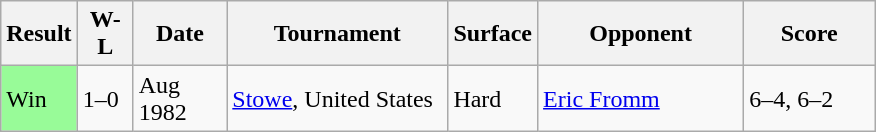<table class="sortable wikitable">
<tr>
<th style="width:40px">Result</th>
<th style="width:30px">W-L</th>
<th style="width:55px">Date</th>
<th style="width:140px">Tournament</th>
<th style="width:50px">Surface</th>
<th style="width:130px">Opponent</th>
<th style="width:80px" class="unsortable">Score</th>
</tr>
<tr>
<td style="background:#98fb98;">Win</td>
<td>1–0</td>
<td>Aug 1982</td>
<td><a href='#'>Stowe</a>, United States</td>
<td>Hard</td>
<td> <a href='#'>Eric Fromm</a></td>
<td>6–4, 6–2</td>
</tr>
</table>
